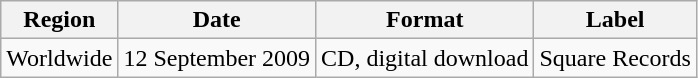<table class="wikitable sortable">
<tr>
<th>Region</th>
<th>Date</th>
<th>Format</th>
<th>Label</th>
</tr>
<tr>
<td>Worldwide</td>
<td>12 September 2009</td>
<td>CD, digital download</td>
<td>Square Records</td>
</tr>
</table>
